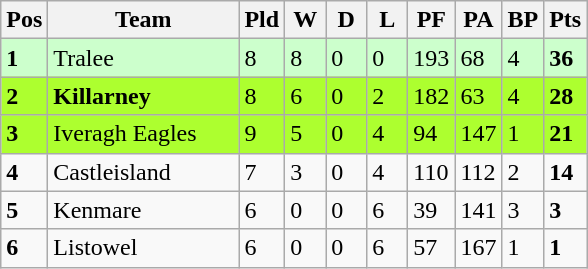<table class="wikitable" style="float:left; margin-right:15px; text-align: left;">
<tr>
<th width="20">Pos</th>
<th width="120">Team</th>
<th width="20">Pld</th>
<th width="20">W</th>
<th width="20">D</th>
<th width="20">L</th>
<th width="20">PF</th>
<th width="20">PA</th>
<th width="20">BP</th>
<th width="20">Pts</th>
</tr>
<tr bgcolor=#ccffcc>
<td align=left><strong>1</strong></td>
<td>Tralee</td>
<td>8</td>
<td>8</td>
<td>0</td>
<td>0</td>
<td>193</td>
<td>68</td>
<td>4</td>
<td><strong>36</strong></td>
</tr>
<tr bgcolor=#adff2f>
<td align=left><strong>2</strong></td>
<td><strong>Killarney</strong></td>
<td>8</td>
<td>6</td>
<td>0</td>
<td>2</td>
<td>182</td>
<td>63</td>
<td>4</td>
<td><strong>28</strong></td>
</tr>
<tr bgcolor=#adff2f>
<td align=left><strong>3</strong></td>
<td>Iveragh Eagles</td>
<td>9</td>
<td>5</td>
<td>0</td>
<td>4</td>
<td>94</td>
<td>147</td>
<td>1</td>
<td><strong>21</strong></td>
</tr>
<tr>
<td align=left><strong>4</strong></td>
<td>Castleisland</td>
<td>7</td>
<td>3</td>
<td>0</td>
<td>4</td>
<td>110</td>
<td>112</td>
<td>2</td>
<td><strong>14</strong></td>
</tr>
<tr>
<td align=left><strong>5</strong></td>
<td>Kenmare</td>
<td>6</td>
<td>0</td>
<td>0</td>
<td>6</td>
<td>39</td>
<td>141</td>
<td>3</td>
<td><strong>3</strong></td>
</tr>
<tr>
<td align=left><strong>6</strong></td>
<td>Listowel</td>
<td>6</td>
<td>0</td>
<td>0</td>
<td>6</td>
<td>57</td>
<td>167</td>
<td>1</td>
<td><strong>1</strong></td>
</tr>
</table>
